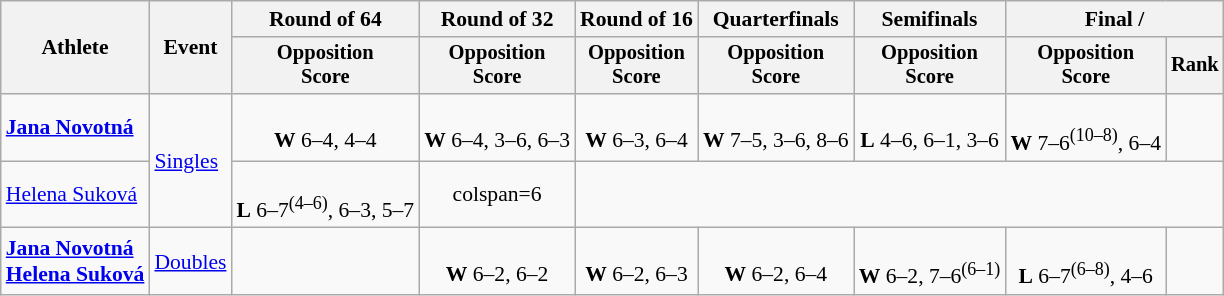<table class=wikitable style="font-size:90%">
<tr>
<th rowspan="2">Athlete</th>
<th rowspan="2">Event</th>
<th>Round of 64</th>
<th>Round of 32</th>
<th>Round of 16</th>
<th>Quarterfinals</th>
<th>Semifinals</th>
<th colspan=2>Final / </th>
</tr>
<tr style="font-size:95%">
<th>Opposition<br>Score</th>
<th>Opposition<br>Score</th>
<th>Opposition<br>Score</th>
<th>Opposition<br>Score</th>
<th>Opposition<br>Score</th>
<th>Opposition<br>Score</th>
<th>Rank</th>
</tr>
<tr align=center>
<td align=left><strong><a href='#'>Jana Novotná</a></strong></td>
<td align=left rowspan=2><a href='#'>Singles</a></td>
<td><br><strong>W</strong> 6–4, 4–4 </td>
<td><br><strong>W</strong> 6–4, 3–6, 6–3</td>
<td><br><strong>W</strong> 6–3, 6–4</td>
<td><br><strong>W</strong> 7–5, 3–6, 8–6</td>
<td><br><strong>L</strong> 4–6, 6–1, 3–6</td>
<td><br><strong>W</strong> 7–6<sup>(10–8)</sup>, 6–4</td>
<td></td>
</tr>
<tr align=center>
<td align=left><a href='#'>Helena Suková</a></td>
<td><br><strong>L</strong> 6–7<sup>(4–6)</sup>, 6–3, 5–7</td>
<td>colspan=6 </td>
</tr>
<tr align=center>
<td align=left><strong><a href='#'>Jana Novotná</a></strong><br><strong><a href='#'>Helena Suková</a></strong></td>
<td align=left><a href='#'>Doubles</a></td>
<td></td>
<td><br><strong>W</strong> 6–2, 6–2</td>
<td><br><strong>W</strong> 6–2, 6–3</td>
<td><br><strong>W</strong> 6–2, 6–4</td>
<td><br><strong>W</strong> 6–2, 7–6<sup>(6–1)</sup></td>
<td><br><strong>L</strong> 6–7<sup>(6–8)</sup>, 4–6</td>
<td></td>
</tr>
</table>
